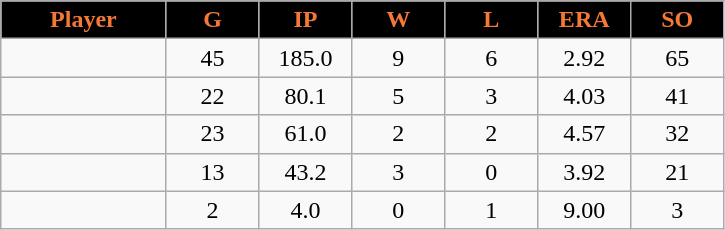<table class="wikitable sortable">
<tr>
<th style="background:black;color:#f47937;" width="16%">Player</th>
<th style="background:black;color:#f47937;" width="9%">G</th>
<th style="background:black;color:#f47937;" width="9%">IP</th>
<th style="background:black;color:#f47937;" width="9%">W</th>
<th style="background:black;color:#f47937;" width="9%">L</th>
<th style="background:black;color:#f47937;" width="9%">ERA</th>
<th style="background:black;color:#f47937;" width="9%">SO</th>
</tr>
<tr align="center">
<td></td>
<td>45</td>
<td>185.0</td>
<td>9</td>
<td>6</td>
<td>2.92</td>
<td>65</td>
</tr>
<tr align="center">
<td></td>
<td>22</td>
<td>80.1</td>
<td>5</td>
<td>3</td>
<td>4.03</td>
<td>41</td>
</tr>
<tr align="center">
<td></td>
<td>23</td>
<td>61.0</td>
<td>2</td>
<td>2</td>
<td>4.57</td>
<td>32</td>
</tr>
<tr align="center">
<td></td>
<td>13</td>
<td>43.2</td>
<td>3</td>
<td>0</td>
<td>3.92</td>
<td>21</td>
</tr>
<tr align="center">
<td></td>
<td>2</td>
<td>4.0</td>
<td>0</td>
<td>1</td>
<td>9.00</td>
<td>3</td>
</tr>
</table>
